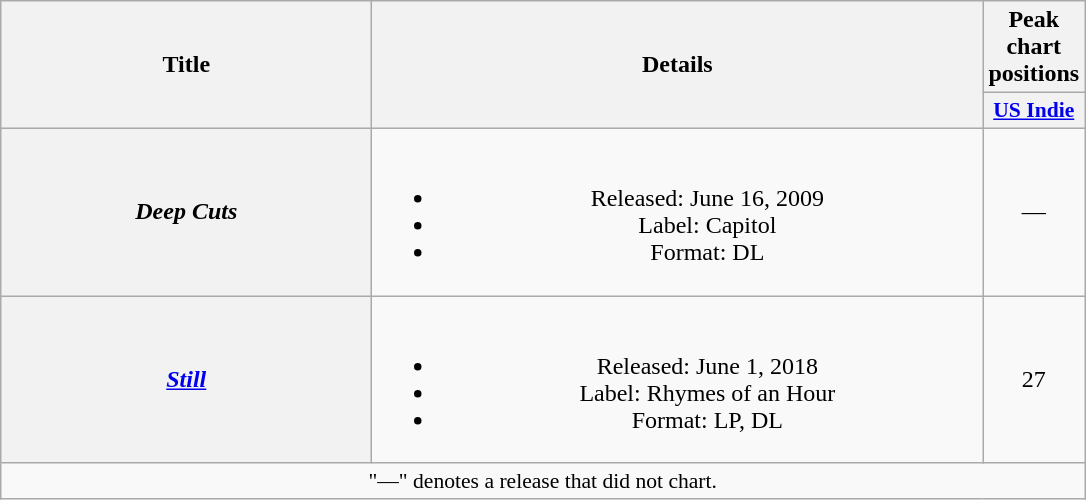<table class="wikitable plainrowheaders" style="text-align:center;" border="1">
<tr>
<th scope="col" rowspan="2" style="width:15em;">Title</th>
<th scope="col" rowspan="2" style="width:25em;">Details</th>
<th scope="col" colspan="1" style="width:1em;">Peak chart<br>positions</th>
</tr>
<tr>
<th scope="col" style="width:3em;font-size:90%;"><a href='#'>US Indie</a><br></th>
</tr>
<tr>
<th scope="row"><em>Deep Cuts</em></th>
<td><br><ul><li>Released: June 16, 2009</li><li>Label: Capitol</li><li>Format: DL</li></ul></td>
<td>—</td>
</tr>
<tr>
<th scope="row"><em><a href='#'>Still</a></em></th>
<td><br><ul><li>Released: June 1, 2018</li><li>Label: Rhymes of an Hour</li><li>Format: LP, DL</li></ul></td>
<td>27</td>
</tr>
<tr>
<td colspan="5" style="font-size:90%">"—" denotes a release that did not chart.</td>
</tr>
</table>
